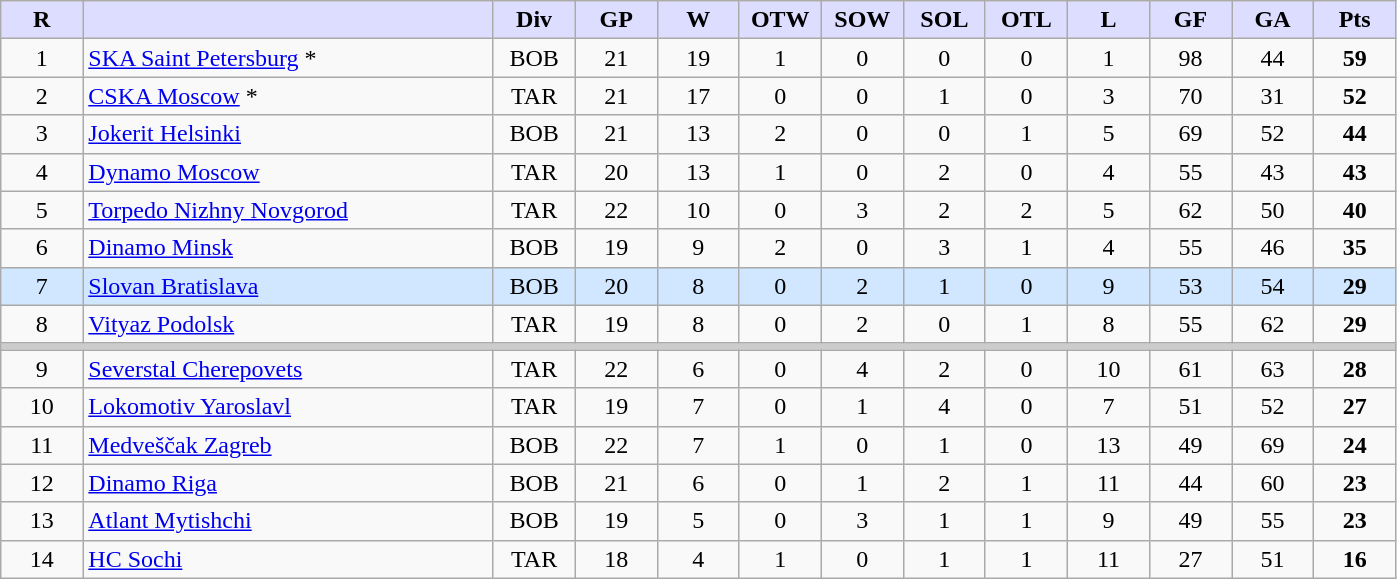<table class="wikitable sortable" style="text-align:center;">
<tr>
<th style="background:#ddf; width:5%;">R</th>
<th style="background:#ddf; width:25%;"></th>
<th style="background:#ddf; width:5%;">Div</th>
<th style="background:#ddf; width:5%;">GP</th>
<th style="background:#ddf; width:5%;">W</th>
<th style="background:#ddf; width:5%;">OTW</th>
<th style="background:#ddf; width:5%;">SOW</th>
<th style="background:#ddf; width:5%;">SOL</th>
<th style="background:#ddf; width:5%;">OTL</th>
<th style="background:#ddf; width:5%;">L</th>
<th style="background:#ddf; width:5%;">GF</th>
<th style="background:#ddf; width:5%;">GA</th>
<th style="background:#ddf; width:5%;">Pts</th>
</tr>
<tr>
<td>1</td>
<td align=left> <a href='#'>SKA Saint Petersburg</a> *</td>
<td>BOB</td>
<td>21</td>
<td>19</td>
<td>1</td>
<td>0</td>
<td>0</td>
<td>0</td>
<td>1</td>
<td>98</td>
<td>44</td>
<td><strong>59</strong></td>
</tr>
<tr>
<td>2</td>
<td align=left>  <a href='#'>CSKA Moscow</a> *</td>
<td>TAR</td>
<td>21</td>
<td>17</td>
<td>0</td>
<td>0</td>
<td>1</td>
<td>0</td>
<td>3</td>
<td>70</td>
<td>31</td>
<td><strong>52</strong></td>
</tr>
<tr>
<td>3</td>
<td align=left>  <a href='#'>Jokerit Helsinki</a></td>
<td>BOB</td>
<td>21</td>
<td>13</td>
<td>2</td>
<td>0</td>
<td>0</td>
<td>1</td>
<td>5</td>
<td>69</td>
<td>52</td>
<td><strong>44</strong></td>
</tr>
<tr>
<td>4</td>
<td align=left>  <a href='#'>Dynamo Moscow</a></td>
<td>TAR</td>
<td>20</td>
<td>13</td>
<td>1</td>
<td>0</td>
<td>2</td>
<td>0</td>
<td>4</td>
<td>55</td>
<td>43</td>
<td><strong>43</strong></td>
</tr>
<tr>
<td>5</td>
<td align=left> <a href='#'>Torpedo Nizhny Novgorod</a></td>
<td>TAR</td>
<td>22</td>
<td>10</td>
<td>0</td>
<td>3</td>
<td>2</td>
<td>2</td>
<td>5</td>
<td>62</td>
<td>50</td>
<td><strong>40</strong></td>
</tr>
<tr>
<td>6</td>
<td align=left>  <a href='#'>Dinamo Minsk</a></td>
<td>BOB</td>
<td>19</td>
<td>9</td>
<td>2</td>
<td>0</td>
<td>3</td>
<td>1</td>
<td>4</td>
<td>55</td>
<td>46</td>
<td><strong>35</strong></td>
</tr>
<tr style="background:#d0e7ff;">
<td>7</td>
<td align=left>  <a href='#'>Slovan Bratislava</a></td>
<td>BOB</td>
<td>20</td>
<td>8</td>
<td>0</td>
<td>2</td>
<td>1</td>
<td>0</td>
<td>9</td>
<td>53</td>
<td>54</td>
<td><strong>29</strong></td>
</tr>
<tr>
<td>8</td>
<td align=left>  <a href='#'>Vityaz Podolsk</a></td>
<td>TAR</td>
<td>19</td>
<td>8</td>
<td>0</td>
<td>2</td>
<td>0</td>
<td>1</td>
<td>8</td>
<td>55</td>
<td>62</td>
<td><strong>29</strong></td>
</tr>
<tr class="unsortable" style="color:#ccc; background:#ccc; height:3px;">
<td colspan="13" style="height:3px;font-size:1px"></td>
</tr>
<tr>
<td>9</td>
<td align=left>  <a href='#'>Severstal Cherepovets</a></td>
<td>TAR</td>
<td>22</td>
<td>6</td>
<td>0</td>
<td>4</td>
<td>2</td>
<td>0</td>
<td>10</td>
<td>61</td>
<td>63</td>
<td><strong>28</strong></td>
</tr>
<tr>
<td>10</td>
<td align=left>  <a href='#'>Lokomotiv Yaroslavl</a></td>
<td>TAR</td>
<td>19</td>
<td>7</td>
<td>0</td>
<td>1</td>
<td>4</td>
<td>0</td>
<td>7</td>
<td>51</td>
<td>52</td>
<td><strong>27</strong></td>
</tr>
<tr>
<td>11</td>
<td align=left>  <a href='#'>Medveščak Zagreb</a></td>
<td>BOB</td>
<td>22</td>
<td>7</td>
<td>1</td>
<td>0</td>
<td>1</td>
<td>0</td>
<td>13</td>
<td>49</td>
<td>69</td>
<td><strong>24</strong></td>
</tr>
<tr>
<td>12</td>
<td align=left>  <a href='#'>Dinamo Riga</a></td>
<td>BOB</td>
<td>21</td>
<td>6</td>
<td>0</td>
<td>1</td>
<td>2</td>
<td>1</td>
<td>11</td>
<td>44</td>
<td>60</td>
<td><strong>23</strong></td>
</tr>
<tr>
<td>13</td>
<td align=left>  <a href='#'>Atlant Mytishchi</a></td>
<td>BOB</td>
<td>19</td>
<td>5</td>
<td>0</td>
<td>3</td>
<td>1</td>
<td>1</td>
<td>9</td>
<td>49</td>
<td>55</td>
<td><strong>23</strong></td>
</tr>
<tr>
<td>14</td>
<td align=left> <a href='#'>HC Sochi</a></td>
<td>TAR</td>
<td>18</td>
<td>4</td>
<td>1</td>
<td>0</td>
<td>1</td>
<td>1</td>
<td>11</td>
<td>27</td>
<td>51</td>
<td><strong>16</strong></td>
</tr>
</table>
